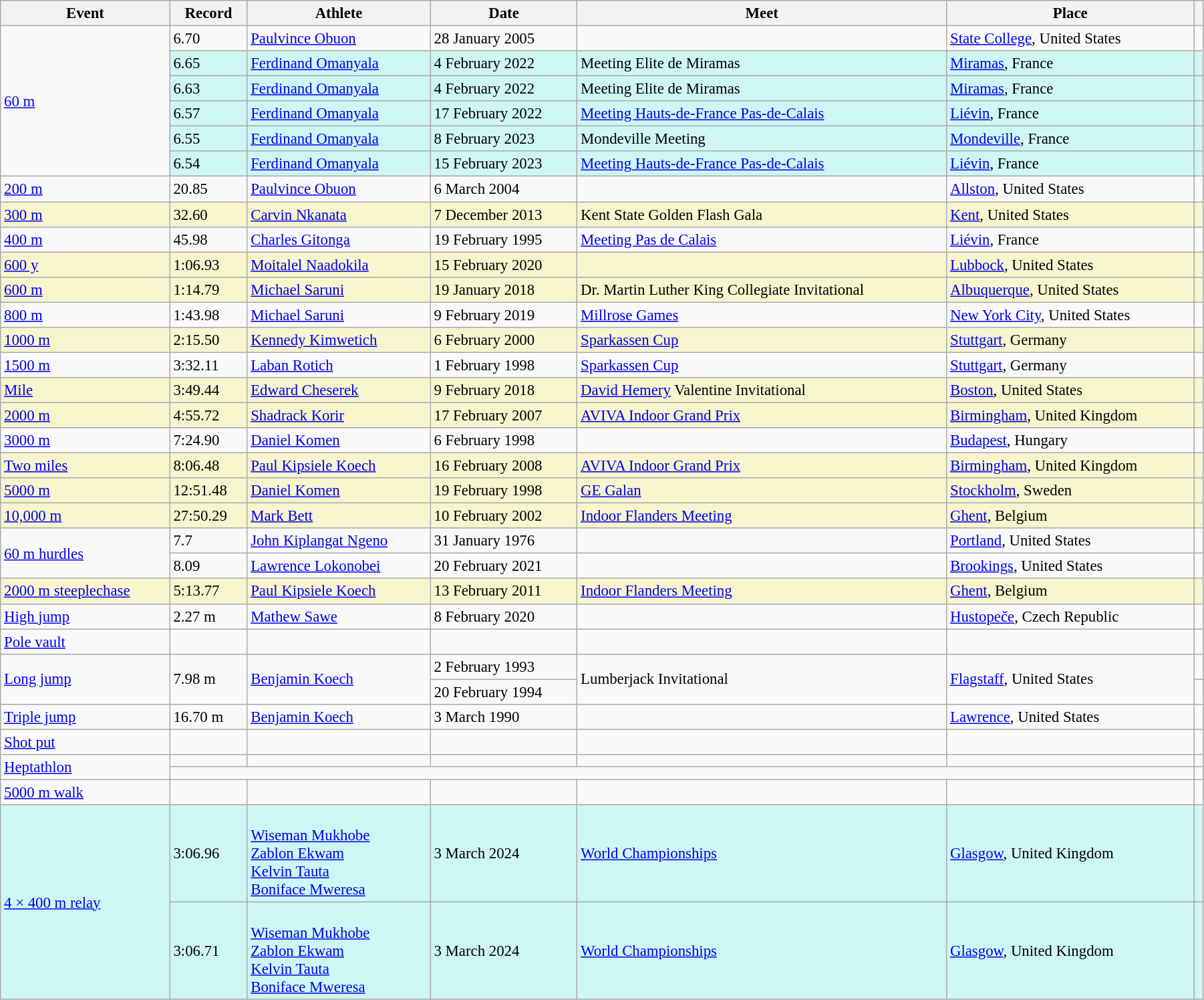<table class="wikitable" style="font-size:95%; width: 95%;">
<tr>
<th>Event</th>
<th>Record</th>
<th>Athlete</th>
<th>Date</th>
<th>Meet</th>
<th>Place</th>
<th></th>
</tr>
<tr>
<td rowspan=6><a href='#'>60 m</a></td>
<td>6.70</td>
<td><a href='#'>Paulvince Obuon</a></td>
<td>28 January 2005</td>
<td></td>
<td><a href='#'>State College</a>, United States</td>
<td></td>
</tr>
<tr style="background:#cef6f5;">
<td>6.65</td>
<td><a href='#'>Ferdinand Omanyala</a></td>
<td>4 February 2022</td>
<td>Meeting Elite de Miramas</td>
<td><a href='#'>Miramas</a>, France</td>
<td></td>
</tr>
<tr style="background:#cef6f5;">
<td>6.63</td>
<td><a href='#'>Ferdinand Omanyala</a></td>
<td>4 February 2022</td>
<td>Meeting Elite de Miramas</td>
<td><a href='#'>Miramas</a>, France</td>
<td></td>
</tr>
<tr style="background:#cef6f5;">
<td>6.57</td>
<td><a href='#'>Ferdinand Omanyala</a></td>
<td>17 February 2022</td>
<td><a href='#'>Meeting Hauts-de-France Pas-de-Calais</a></td>
<td><a href='#'>Liévin</a>, France</td>
<td></td>
</tr>
<tr style="background:#cef6f5;">
<td>6.55</td>
<td><a href='#'>Ferdinand Omanyala</a></td>
<td>8 February 2023</td>
<td>Mondeville Meeting</td>
<td><a href='#'>Mondeville</a>, France</td>
<td></td>
</tr>
<tr style="background:#cef6f5;">
<td>6.54</td>
<td><a href='#'>Ferdinand Omanyala</a></td>
<td>15 February 2023</td>
<td><a href='#'>Meeting Hauts-de-France Pas-de-Calais</a></td>
<td><a href='#'>Liévin</a>, France</td>
<td></td>
</tr>
<tr>
<td><a href='#'>200 m</a></td>
<td>20.85</td>
<td><a href='#'>Paulvince Obuon</a></td>
<td>6 March 2004</td>
<td></td>
<td><a href='#'>Allston</a>, United States</td>
<td></td>
</tr>
<tr style="background:#f6F5CE;">
<td><a href='#'>300 m</a></td>
<td>32.60 </td>
<td><a href='#'>Carvin Nkanata</a></td>
<td>7 December 2013</td>
<td>Kent State Golden Flash Gala</td>
<td><a href='#'>Kent</a>, United States</td>
<td></td>
</tr>
<tr>
<td><a href='#'>400 m</a></td>
<td>45.98</td>
<td><a href='#'>Charles Gitonga</a></td>
<td>19 February 1995</td>
<td><a href='#'>Meeting Pas de Calais</a></td>
<td><a href='#'>Liévin</a>, France</td>
<td></td>
</tr>
<tr style="background:#f6F5CE;">
<td><a href='#'>600 y</a></td>
<td>1:06.93</td>
<td><a href='#'>Moitalel Naadokila</a></td>
<td>15 February 2020</td>
<td></td>
<td><a href='#'>Lubbock</a>, United States</td>
<td></td>
</tr>
<tr style="background:#f6F5CE;">
<td><a href='#'>600 m</a></td>
<td>1:14.79 </td>
<td><a href='#'>Michael Saruni</a></td>
<td>19 January 2018</td>
<td>Dr. Martin Luther King Collegiate Invitational</td>
<td><a href='#'>Albuquerque</a>, United States</td>
<td></td>
</tr>
<tr>
<td><a href='#'>800 m</a></td>
<td>1:43.98</td>
<td><a href='#'>Michael Saruni</a></td>
<td>9 February 2019</td>
<td><a href='#'>Millrose Games</a></td>
<td><a href='#'>New York City</a>, United States</td>
<td></td>
</tr>
<tr style="background:#f6F5CE;">
<td><a href='#'>1000 m</a></td>
<td>2:15.50</td>
<td><a href='#'>Kennedy Kimwetich</a></td>
<td>6 February 2000</td>
<td><a href='#'>Sparkassen Cup</a></td>
<td><a href='#'>Stuttgart</a>, Germany</td>
<td></td>
</tr>
<tr>
<td><a href='#'>1500 m</a></td>
<td>3:32.11</td>
<td><a href='#'>Laban Rotich</a></td>
<td>1 February 1998</td>
<td><a href='#'>Sparkassen Cup</a></td>
<td><a href='#'>Stuttgart</a>, Germany</td>
<td></td>
</tr>
<tr style="background:#f6F5CE;">
<td><a href='#'>Mile</a></td>
<td>3:49.44</td>
<td><a href='#'>Edward Cheserek</a></td>
<td>9 February 2018</td>
<td><a href='#'>David Hemery</a> Valentine Invitational</td>
<td><a href='#'>Boston</a>, United States</td>
<td></td>
</tr>
<tr style="background:#f6F5CE;">
<td><a href='#'>2000 m</a></td>
<td>4:55.72</td>
<td><a href='#'>Shadrack Korir</a></td>
<td>17 February 2007</td>
<td><a href='#'>AVIVA Indoor Grand Prix</a></td>
<td><a href='#'>Birmingham</a>, United Kingdom</td>
<td></td>
</tr>
<tr>
<td><a href='#'>3000 m</a></td>
<td>7:24.90</td>
<td><a href='#'>Daniel Komen</a></td>
<td>6 February 1998</td>
<td></td>
<td><a href='#'>Budapest</a>, Hungary</td>
<td></td>
</tr>
<tr style="background:#f6F5CE;">
<td><a href='#'>Two miles</a></td>
<td>8:06.48</td>
<td><a href='#'>Paul Kipsiele Koech</a></td>
<td>16 February 2008</td>
<td><a href='#'>AVIVA Indoor Grand Prix</a></td>
<td><a href='#'>Birmingham</a>, United Kingdom</td>
<td></td>
</tr>
<tr style="background:#f6F5CE;">
<td><a href='#'>5000 m</a></td>
<td>12:51.48</td>
<td><a href='#'>Daniel Komen</a></td>
<td>19 February 1998</td>
<td><a href='#'>GE Galan</a></td>
<td><a href='#'>Stockholm</a>, Sweden</td>
<td></td>
</tr>
<tr style="background:#f6F5CE;">
<td><a href='#'>10,000 m</a></td>
<td>27:50.29</td>
<td><a href='#'>Mark Bett</a></td>
<td>10 February 2002</td>
<td><a href='#'>Indoor Flanders Meeting</a></td>
<td><a href='#'>Ghent</a>, Belgium</td>
<td></td>
</tr>
<tr>
<td rowspan=2><a href='#'>60 m hurdles</a></td>
<td>7.7 </td>
<td><a href='#'>John Kiplangat Ngeno</a></td>
<td>31 January 1976</td>
<td></td>
<td><a href='#'>Portland</a>, United States</td>
<td></td>
</tr>
<tr>
<td>8.09</td>
<td><a href='#'>Lawrence Lokonobei</a></td>
<td>20 February 2021</td>
<td></td>
<td><a href='#'>Brookings</a>, United States</td>
<td></td>
</tr>
<tr style="background:#f6F5CE;">
<td><a href='#'>2000 m steeplechase</a></td>
<td>5:13.77 </td>
<td><a href='#'>Paul Kipsiele Koech</a></td>
<td>13 February 2011</td>
<td><a href='#'>Indoor Flanders Meeting</a></td>
<td><a href='#'>Ghent</a>, Belgium</td>
<td></td>
</tr>
<tr>
<td><a href='#'>High jump</a></td>
<td>2.27 m</td>
<td><a href='#'>Mathew Sawe</a></td>
<td>8 February 2020</td>
<td></td>
<td><a href='#'>Hustopeče</a>, Czech Republic</td>
<td></td>
</tr>
<tr>
<td><a href='#'>Pole vault</a></td>
<td></td>
<td></td>
<td></td>
<td></td>
<td></td>
<td></td>
</tr>
<tr>
<td rowspan=2><a href='#'>Long jump</a></td>
<td rowspan=2>7.98 m </td>
<td rowspan=2><a href='#'>Benjamin Koech</a></td>
<td>2 February 1993</td>
<td rowspan=2>Lumberjack Invitational</td>
<td rowspan=2><a href='#'>Flagstaff</a>, United States</td>
<td></td>
</tr>
<tr>
<td>20 February 1994</td>
<td></td>
</tr>
<tr>
<td><a href='#'>Triple jump</a></td>
<td>16.70 m</td>
<td><a href='#'>Benjamin Koech</a></td>
<td>3 March 1990</td>
<td></td>
<td><a href='#'>Lawrence</a>, United States</td>
<td></td>
</tr>
<tr>
<td><a href='#'>Shot put</a></td>
<td></td>
<td></td>
<td></td>
<td></td>
<td></td>
<td></td>
</tr>
<tr>
<td rowspan=2><a href='#'>Heptathlon</a></td>
<td></td>
<td></td>
<td></td>
<td></td>
<td></td>
<td></td>
</tr>
<tr>
<td colspan=5></td>
<td></td>
</tr>
<tr>
<td><a href='#'>5000 m walk</a></td>
<td></td>
<td></td>
<td></td>
<td></td>
<td></td>
<td></td>
</tr>
<tr bgcolor=#CEF6F5>
<td rowspan=2><a href='#'>4 × 400 m relay</a></td>
<td>3:06.96</td>
<td><br><a href='#'>Wiseman Mukhobe</a><br><a href='#'>Zablon Ekwam</a><br><a href='#'>Kelvin Tauta</a><br><a href='#'>Boniface Mweresa</a></td>
<td>3 March 2024</td>
<td><a href='#'>World Championships</a></td>
<td><a href='#'>Glasgow</a>, United Kingdom</td>
<td></td>
</tr>
<tr bgcolor=#CEF6F5>
<td>3:06.71</td>
<td><br><a href='#'>Wiseman Mukhobe</a><br><a href='#'>Zablon Ekwam</a><br><a href='#'>Kelvin Tauta</a><br><a href='#'>Boniface Mweresa</a></td>
<td>3 March 2024</td>
<td><a href='#'>World Championships</a></td>
<td><a href='#'>Glasgow</a>, United Kingdom</td>
<td></td>
</tr>
</table>
